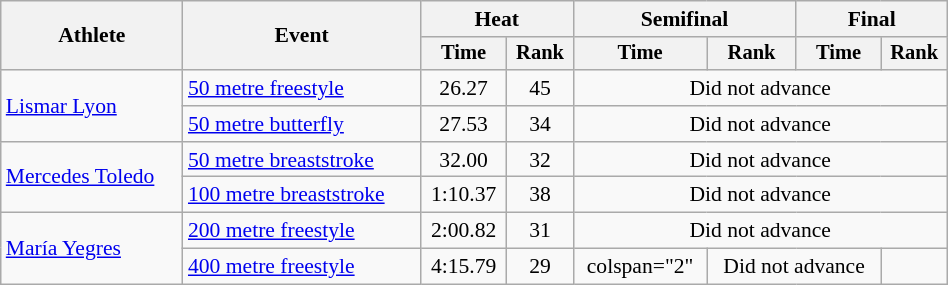<table class="wikitable" style="text-align:center; font-size:90%; width:50%;">
<tr>
<th rowspan="2">Athlete</th>
<th rowspan="2">Event</th>
<th colspan="2">Heat</th>
<th colspan="2">Semifinal</th>
<th colspan="2">Final</th>
</tr>
<tr style="font-size:95%">
<th>Time</th>
<th>Rank</th>
<th>Time</th>
<th>Rank</th>
<th>Time</th>
<th>Rank</th>
</tr>
<tr>
<td align=left rowspan=2><a href='#'>Lismar Lyon</a></td>
<td align=left><a href='#'>50 metre freestyle</a></td>
<td>26.27</td>
<td>45</td>
<td colspan=4>Did not advance</td>
</tr>
<tr>
<td align=left><a href='#'>50 metre butterfly</a></td>
<td>27.53</td>
<td>34</td>
<td colspan=4>Did not advance</td>
</tr>
<tr>
<td align=left rowspan=2><a href='#'>Mercedes Toledo</a></td>
<td align=left><a href='#'>50 metre breaststroke</a></td>
<td>32.00</td>
<td>32</td>
<td colspan=4>Did not advance</td>
</tr>
<tr>
<td align=left><a href='#'>100 metre breaststroke</a></td>
<td>1:10.37</td>
<td>38</td>
<td colspan=4>Did not advance</td>
</tr>
<tr align=center>
<td align=left rowspan="2"><a href='#'>María Yegres</a></td>
<td align=left><a href='#'>200 metre freestyle</a></td>
<td>2:00.82</td>
<td>31</td>
<td colspan=4>Did not advance</td>
</tr>
<tr align=center>
<td align=left><a href='#'>400 metre freestyle</a></td>
<td>4:15.79</td>
<td>29</td>
<td>colspan="2" </td>
<td colspan="2">Did not advance</td>
</tr>
</table>
